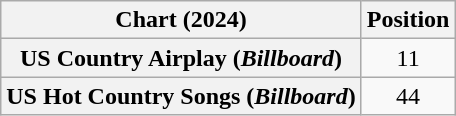<table class="wikitable sortable plainrowheaders" style="text-align:center">
<tr>
<th scope="col">Chart (2024)</th>
<th scope="col">Position</th>
</tr>
<tr>
<th scope="row">US Country Airplay (<em>Billboard</em>)</th>
<td>11</td>
</tr>
<tr>
<th scope="row">US Hot Country Songs (<em>Billboard</em>)</th>
<td>44</td>
</tr>
</table>
